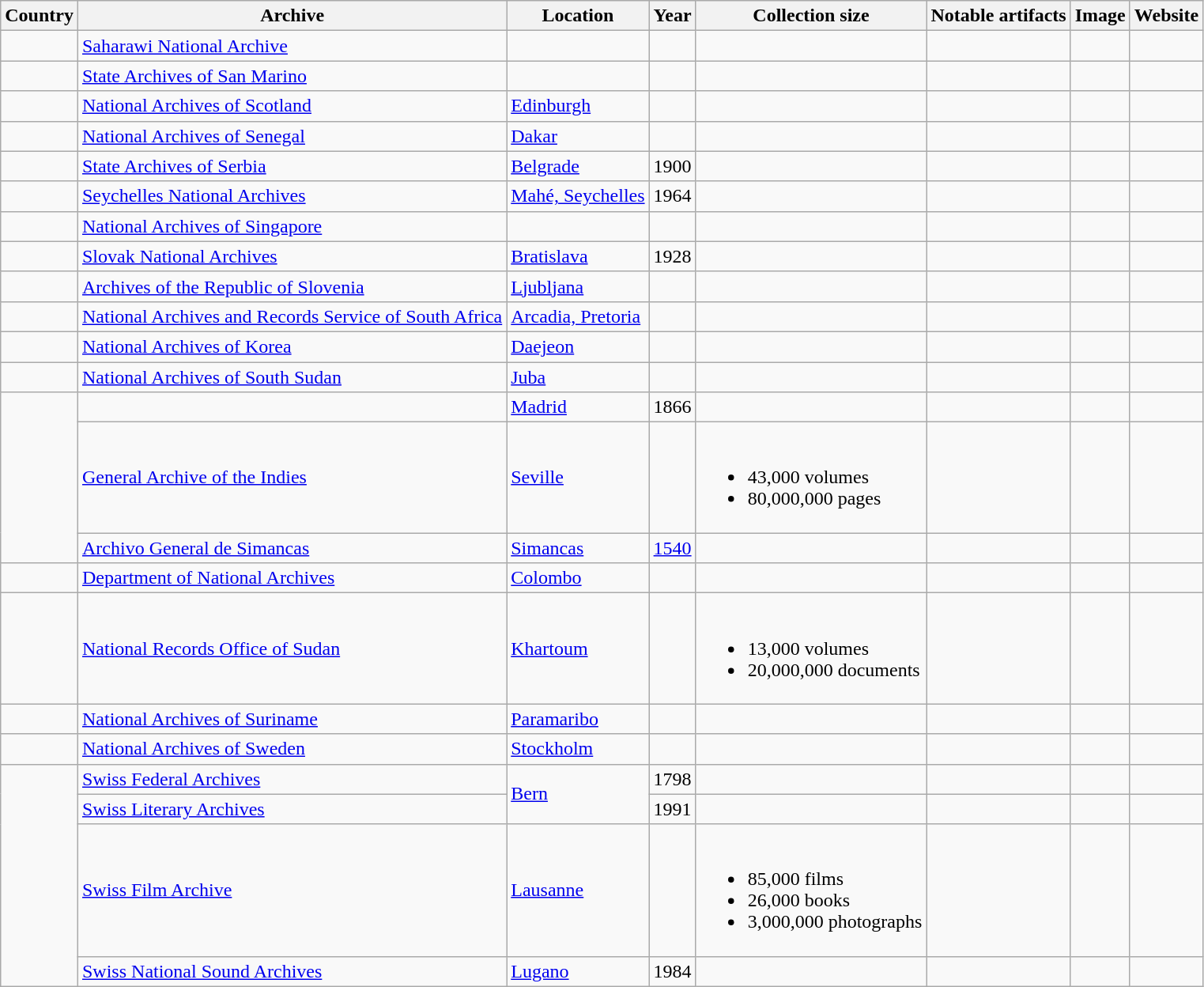<table class="wikitable">
<tr>
<th>Country</th>
<th>Archive</th>
<th>Location</th>
<th>Year</th>
<th>Collection size</th>
<th>Notable artifacts</th>
<th>Image</th>
<th>Website</th>
</tr>
<tr>
<td></td>
<td><a href='#'>Saharawi National Archive</a></td>
<td></td>
<td></td>
<td></td>
<td></td>
<td></td>
<td></td>
</tr>
<tr>
<td></td>
<td><a href='#'>State Archives of San Marino</a></td>
<td></td>
<td></td>
<td></td>
<td></td>
<td></td>
<td></td>
</tr>
<tr>
<td></td>
<td><a href='#'>National Archives of Scotland</a></td>
<td><a href='#'>Edinburgh</a></td>
<td></td>
<td></td>
<td></td>
<td></td>
<td></td>
</tr>
<tr>
<td></td>
<td><a href='#'>National Archives of Senegal</a></td>
<td><a href='#'>Dakar</a></td>
<td></td>
<td></td>
<td></td>
<td></td>
<td></td>
</tr>
<tr>
<td></td>
<td><a href='#'>State Archives of Serbia</a></td>
<td><a href='#'>Belgrade</a></td>
<td>1900</td>
<td></td>
<td></td>
<td></td>
<td></td>
</tr>
<tr>
<td></td>
<td><a href='#'>Seychelles National Archives</a></td>
<td><a href='#'>Mahé, Seychelles</a></td>
<td>1964</td>
<td></td>
<td></td>
<td></td>
<td></td>
</tr>
<tr>
<td></td>
<td><a href='#'>National Archives of Singapore</a></td>
<td></td>
<td></td>
<td></td>
<td></td>
<td></td>
<td></td>
</tr>
<tr>
<td></td>
<td><a href='#'>Slovak National Archives</a></td>
<td><a href='#'>Bratislava</a></td>
<td>1928</td>
<td></td>
<td></td>
<td></td>
<td></td>
</tr>
<tr>
<td></td>
<td><a href='#'>Archives of the Republic of Slovenia</a></td>
<td><a href='#'>Ljubljana</a></td>
<td></td>
<td></td>
<td></td>
<td></td>
<td></td>
</tr>
<tr>
<td></td>
<td><a href='#'>National Archives and Records Service of South Africa</a></td>
<td><a href='#'>Arcadia, Pretoria</a></td>
<td></td>
<td></td>
<td></td>
<td></td>
<td></td>
</tr>
<tr>
<td></td>
<td><a href='#'>National Archives of Korea</a></td>
<td><a href='#'>Daejeon</a></td>
<td></td>
<td></td>
<td></td>
<td></td>
<td></td>
</tr>
<tr>
<td></td>
<td><a href='#'>National Archives of South Sudan</a></td>
<td><a href='#'>Juba</a></td>
<td></td>
<td></td>
<td></td>
<td></td>
<td></td>
</tr>
<tr>
<td rowspan="3"></td>
<td></td>
<td><a href='#'>Madrid</a></td>
<td>1866</td>
<td></td>
<td></td>
<td></td>
<td></td>
</tr>
<tr>
<td><a href='#'>General Archive of the Indies</a></td>
<td><a href='#'>Seville</a></td>
<td></td>
<td><br><ul><li>43,000 volumes</li><li>80,000,000 pages</li></ul></td>
<td></td>
<td></td>
<td></td>
</tr>
<tr>
<td><a href='#'>Archivo General de Simancas</a></td>
<td><a href='#'>Simancas</a></td>
<td><a href='#'>1540</a></td>
<td></td>
<td></td>
<td></td>
<td></td>
</tr>
<tr>
<td></td>
<td><a href='#'>Department of National Archives</a></td>
<td><a href='#'>Colombo</a></td>
<td></td>
<td></td>
<td></td>
<td></td>
<td></td>
</tr>
<tr>
<td></td>
<td><a href='#'>National Records Office of Sudan</a></td>
<td><a href='#'>Khartoum</a></td>
<td></td>
<td><br><ul><li>13,000 volumes</li><li>20,000,000 documents</li></ul></td>
<td></td>
<td></td>
<td></td>
</tr>
<tr>
<td></td>
<td><a href='#'>National Archives of Suriname</a></td>
<td><a href='#'>Paramaribo</a></td>
<td></td>
<td></td>
<td></td>
<td></td>
<td></td>
</tr>
<tr>
<td></td>
<td><a href='#'>National Archives of Sweden</a></td>
<td><a href='#'>Stockholm</a></td>
<td></td>
<td></td>
<td></td>
<td></td>
<td></td>
</tr>
<tr>
<td rowspan="4"></td>
<td><a href='#'>Swiss Federal Archives</a></td>
<td rowspan="2"><a href='#'>Bern</a></td>
<td>1798</td>
<td></td>
<td></td>
<td></td>
<td></td>
</tr>
<tr>
<td><a href='#'>Swiss Literary Archives</a></td>
<td>1991</td>
<td></td>
<td></td>
<td></td>
<td></td>
</tr>
<tr>
<td><a href='#'>Swiss Film Archive</a></td>
<td><a href='#'>Lausanne</a></td>
<td></td>
<td><br><ul><li>85,000 films</li><li>26,000 books</li><li>3,000,000 photographs</li></ul></td>
<td></td>
<td></td>
<td></td>
</tr>
<tr>
<td><a href='#'>Swiss National Sound Archives</a></td>
<td><a href='#'>Lugano</a></td>
<td>1984</td>
<td></td>
<td></td>
<td></td>
<td></td>
</tr>
</table>
